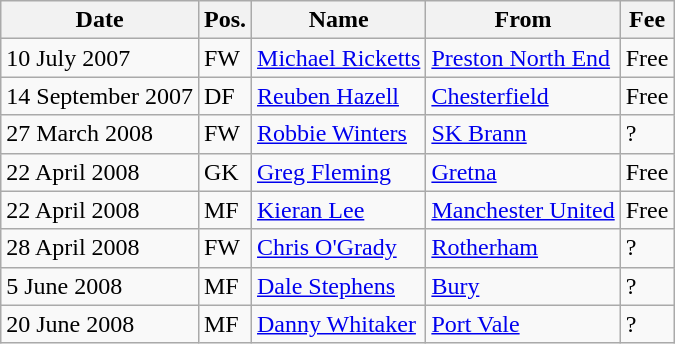<table class="wikitable">
<tr>
<th>Date</th>
<th>Pos.</th>
<th>Name</th>
<th>From</th>
<th>Fee</th>
</tr>
<tr>
<td>10 July 2007</td>
<td>FW</td>
<td><a href='#'>Michael Ricketts</a></td>
<td><a href='#'>Preston North End</a></td>
<td>Free</td>
</tr>
<tr>
<td>14 September 2007</td>
<td>DF</td>
<td><a href='#'>Reuben Hazell</a></td>
<td><a href='#'>Chesterfield</a></td>
<td>Free</td>
</tr>
<tr>
<td>27 March 2008</td>
<td>FW</td>
<td> <a href='#'>Robbie Winters</a></td>
<td> <a href='#'>SK Brann</a></td>
<td>?</td>
</tr>
<tr>
<td>22 April 2008</td>
<td>GK</td>
<td><a href='#'>Greg Fleming</a></td>
<td> <a href='#'>Gretna</a></td>
<td>Free</td>
</tr>
<tr>
<td>22 April 2008</td>
<td>MF</td>
<td><a href='#'>Kieran Lee</a></td>
<td><a href='#'>Manchester United</a></td>
<td>Free</td>
</tr>
<tr>
<td>28 April 2008</td>
<td>FW</td>
<td><a href='#'>Chris O'Grady</a></td>
<td><a href='#'>Rotherham</a></td>
<td>?</td>
</tr>
<tr>
<td>5 June 2008</td>
<td>MF</td>
<td><a href='#'>Dale Stephens</a></td>
<td><a href='#'>Bury</a></td>
<td>?</td>
</tr>
<tr>
<td>20 June 2008</td>
<td>MF</td>
<td><a href='#'>Danny Whitaker</a></td>
<td><a href='#'>Port Vale</a></td>
<td>?</td>
</tr>
</table>
